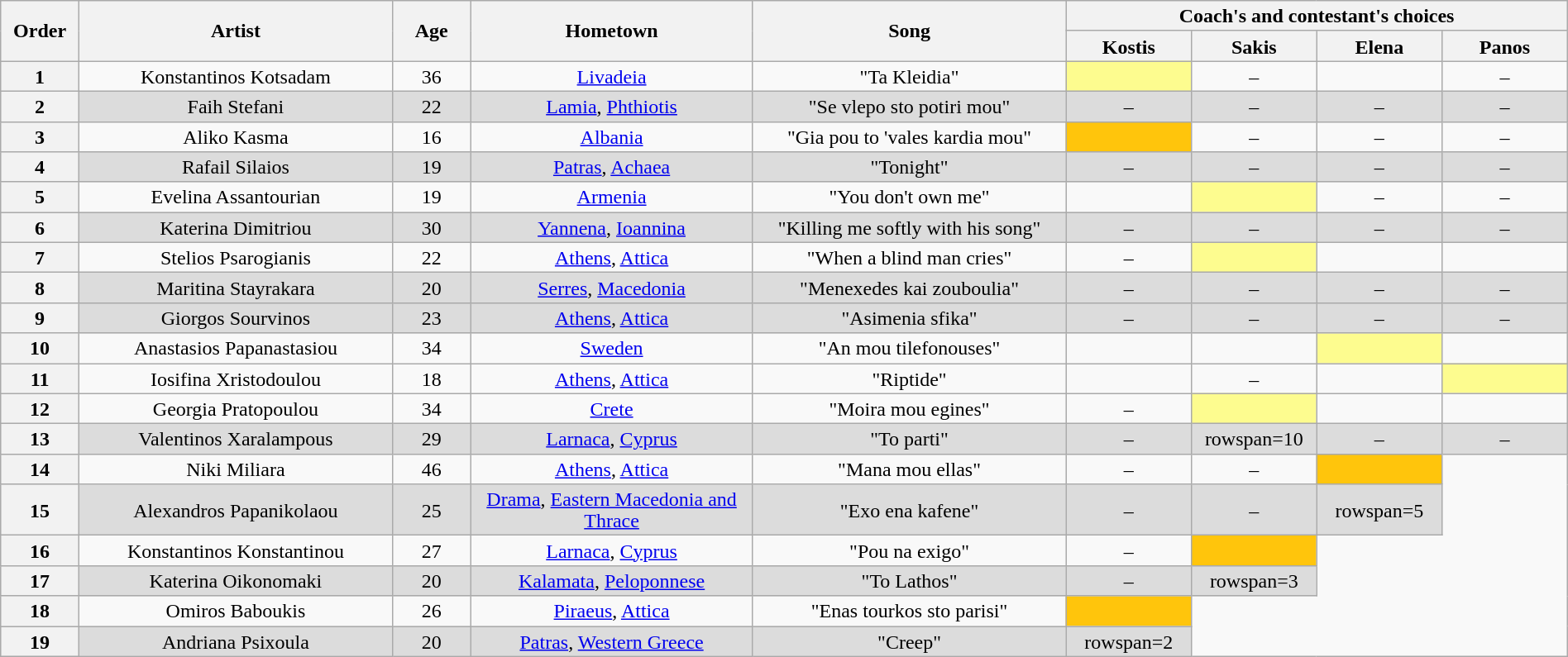<table class="wikitable" style="text-align:center; line-height:17px; width:100%;">
<tr>
<th scope="col" rowspan="2" width="05%">Order</th>
<th scope="col" rowspan="2" width="20%">Artist</th>
<th scope="col" rowspan="2" width="05%">Age</th>
<th scope="col" rowspan="2" width="18%">Hometown</th>
<th scope="col" rowspan="2" width="20%">Song</th>
<th scope="col" colspan="4" width="32%">Coach's and contestant's choices</th>
</tr>
<tr>
<th width="08%">Kostis</th>
<th width="08%">Sakis</th>
<th width="08%">Elena</th>
<th width="08%">Panos</th>
</tr>
<tr>
<th>1</th>
<td>Konstantinos Kotsadam</td>
<td>36</td>
<td><a href='#'>Livadeia</a></td>
<td>"Ta Kleidia"</td>
<td style="background: #fdfc8f;"></td>
<td>–</td>
<td></td>
<td>–</td>
</tr>
<tr style="background: #DCDCDC;" |>
<th>2</th>
<td>Faih Stefani</td>
<td>22</td>
<td><a href='#'>Lamia</a>, <a href='#'>Phthiotis</a></td>
<td>"Se vlepo sto potiri mou"</td>
<td>–</td>
<td>–</td>
<td>–</td>
<td>–</td>
</tr>
<tr>
<th>3</th>
<td>Aliko Kasma</td>
<td>16</td>
<td><a href='#'>Albania</a></td>
<td>"Gia pou to 'vales kardia mou"</td>
<td style="background: #FFC50C;"></td>
<td>–</td>
<td>–</td>
<td>–</td>
</tr>
<tr style="background: #DCDCDC;" |>
<th>4</th>
<td>Rafail Silaios</td>
<td>19</td>
<td><a href='#'>Patras</a>, <a href='#'>Achaea</a></td>
<td>"Tonight"</td>
<td>–</td>
<td>–</td>
<td>–</td>
<td>–</td>
</tr>
<tr>
<th>5</th>
<td>Evelina Assantourian</td>
<td>19</td>
<td><a href='#'>Armenia</a></td>
<td>"You don't own me"</td>
<td></td>
<td style="background: #fdfc8f;"></td>
<td>–</td>
<td>–</td>
</tr>
<tr style="background: #DCDCDC;" |>
<th>6</th>
<td>Katerina Dimitriou</td>
<td>30</td>
<td><a href='#'>Yannena</a>, <a href='#'>Ioannina</a></td>
<td>"Killing me softly with his song"</td>
<td>–</td>
<td>–</td>
<td>–</td>
<td>–</td>
</tr>
<tr>
<th>7</th>
<td>Stelios Psarogianis</td>
<td>22</td>
<td><a href='#'>Athens</a>, <a href='#'>Attica</a></td>
<td>"When a blind man cries"</td>
<td>–</td>
<td style="background: #fdfc8f;"></td>
<td></td>
<td></td>
</tr>
<tr style="background: #DCDCDC;" |>
<th>8</th>
<td>Maritina Stayrakara</td>
<td>20</td>
<td><a href='#'>Serres</a>, <a href='#'>Macedonia</a></td>
<td>"Menexedes kai zouboulia"</td>
<td>–</td>
<td>–</td>
<td>–</td>
<td>–</td>
</tr>
<tr style="background: #DCDCDC;" |>
<th>9</th>
<td>Giorgos Sourvinos</td>
<td>23</td>
<td><a href='#'>Athens</a>, <a href='#'>Attica</a></td>
<td>"Asimenia sfika"</td>
<td>–</td>
<td>–</td>
<td>–</td>
<td>–</td>
</tr>
<tr>
<th>10</th>
<td>Anastasios Papanastasiou</td>
<td>34</td>
<td><a href='#'>Sweden</a></td>
<td>"An mou tilefonouses"</td>
<td></td>
<td></td>
<td style="background: #fdfc8f;"></td>
<td></td>
</tr>
<tr>
<th>11</th>
<td>Iosifina Xristodoulou</td>
<td>18</td>
<td><a href='#'>Athens</a>, <a href='#'>Attica</a></td>
<td>"Riptide"</td>
<td></td>
<td>–</td>
<td></td>
<td style="background: #fdfc8f;"></td>
</tr>
<tr>
<th>12</th>
<td>Georgia Pratopoulou</td>
<td>34</td>
<td><a href='#'>Crete</a></td>
<td>"Moira mou egines"</td>
<td>–</td>
<td style="background: #fdfc8f;"></td>
<td></td>
<td></td>
</tr>
<tr style="background: #DCDCDC;" |>
<th>13</th>
<td>Valentinos Xaralampous</td>
<td>29</td>
<td><a href='#'>Larnaca</a>, <a href='#'>Cyprus</a></td>
<td>"To parti"</td>
<td>–</td>
<td>rowspan=10 </td>
<td>–</td>
<td>–</td>
</tr>
<tr>
<th>14</th>
<td>Niki Miliara</td>
<td>46</td>
<td><a href='#'>Athens</a>, <a href='#'>Attica</a></td>
<td>"Mana mou ellas"</td>
<td>–</td>
<td>–</td>
<td style="background: #FFC50C;"></td>
</tr>
<tr style="background: #DCDCDC;" |>
<th>15</th>
<td>Alexandros Papanikolaou</td>
<td>25</td>
<td><a href='#'>Drama</a>, <a href='#'>Eastern Macedonia and Thrace</a></td>
<td>"Exo ena kafene"</td>
<td>–</td>
<td>–</td>
<td>rowspan=5 </td>
</tr>
<tr>
<th>16</th>
<td>Konstantinos Konstantinou</td>
<td>27</td>
<td><a href='#'>Larnaca</a>, <a href='#'>Cyprus</a></td>
<td>"Pou na exigo"</td>
<td>–</td>
<td style="background: #FFC50C;"></td>
</tr>
<tr style="background: #DCDCDC;" |>
<th>17</th>
<td>Katerina Oikonomaki</td>
<td>20</td>
<td><a href='#'>Kalamata</a>, <a href='#'>Peloponnese</a></td>
<td>"To Lathos"</td>
<td>–</td>
<td>rowspan=3 </td>
</tr>
<tr>
<th>18</th>
<td>Omiros Baboukis</td>
<td>26</td>
<td><a href='#'>Piraeus</a>, <a href='#'>Attica</a></td>
<td>"Enas tourkos sto parisi"</td>
<td style="background: #FFC50C;"></td>
</tr>
<tr style="background: #DCDCDC;" |>
<th>19</th>
<td>Andriana Psixoula</td>
<td>20</td>
<td><a href='#'>Patras</a>, <a href='#'>Western Greece</a></td>
<td>"Creep"</td>
<td>rowspan=2 </td>
</tr>
</table>
